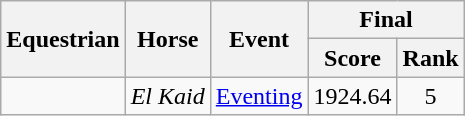<table class="wikitable sortable" style="text-align:center">
<tr>
<th rowspan=2>Equestrian</th>
<th rowspan=2>Horse</th>
<th rowspan=2>Event</th>
<th colspan=2>Final</th>
</tr>
<tr>
<th>Score</th>
<th>Rank</th>
</tr>
<tr>
<td align=left></td>
<td align=left><em>El Kaid</em></td>
<td align=left><a href='#'>Eventing</a></td>
<td>1924.64</td>
<td>5</td>
</tr>
</table>
